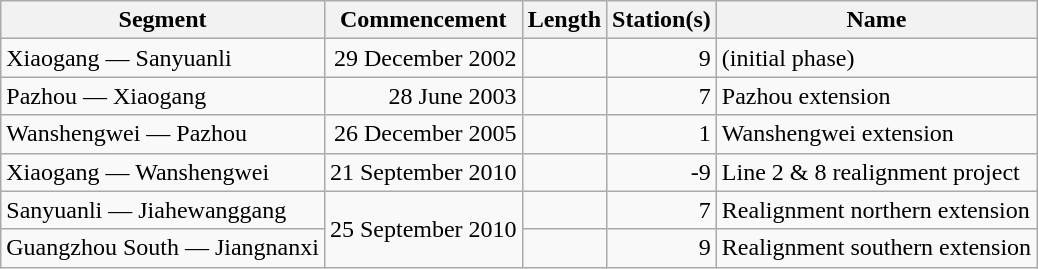<table class="wikitable" style="border-collapse: collapse; text-align: right;">
<tr>
<th>Segment</th>
<th>Commencement</th>
<th>Length</th>
<th>Station(s)</th>
<th>Name</th>
</tr>
<tr>
<td style="text-align: left;">Xiaogang — Sanyuanli</td>
<td>29 December 2002</td>
<td></td>
<td>9</td>
<td style="text-align: left;">(initial phase)</td>
</tr>
<tr>
<td style="text-align: left;">Pazhou — Xiaogang</td>
<td>28 June 2003</td>
<td></td>
<td>7</td>
<td style="text-align: left;">Pazhou extension</td>
</tr>
<tr>
<td style="text-align: left;">Wanshengwei — Pazhou</td>
<td>26 December 2005</td>
<td></td>
<td>1</td>
<td style="text-align: left;">Wanshengwei extension</td>
</tr>
<tr>
<td style="text-align: left;">Xiaogang — Wanshengwei</td>
<td>21 September 2010</td>
<td></td>
<td>-9</td>
<td style="text-align: left;">Line 2 & 8 realignment project</td>
</tr>
<tr>
<td style="text-align: left;">Sanyuanli — Jiahewanggang</td>
<td rowspan="2">25 September 2010</td>
<td></td>
<td>7</td>
<td style="text-align: left;">Realignment northern extension</td>
</tr>
<tr>
<td style="text-align: left;">Guangzhou South — Jiangnanxi</td>
<td></td>
<td>9</td>
<td style="text-align: left;">Realignment southern extension</td>
</tr>
</table>
